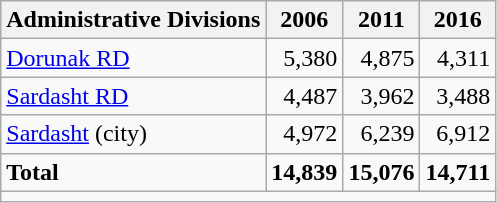<table class="wikitable">
<tr>
<th>Administrative Divisions</th>
<th>2006</th>
<th>2011</th>
<th>2016</th>
</tr>
<tr>
<td><a href='#'>Dorunak RD</a></td>
<td style="text-align: right;">5,380</td>
<td style="text-align: right;">4,875</td>
<td style="text-align: right;">4,311</td>
</tr>
<tr>
<td><a href='#'>Sardasht RD</a></td>
<td style="text-align: right;">4,487</td>
<td style="text-align: right;">3,962</td>
<td style="text-align: right;">3,488</td>
</tr>
<tr>
<td><a href='#'>Sardasht</a> (city)</td>
<td style="text-align: right;">4,972</td>
<td style="text-align: right;">6,239</td>
<td style="text-align: right;">6,912</td>
</tr>
<tr>
<td><strong>Total</strong></td>
<td style="text-align: right;"><strong>14,839</strong></td>
<td style="text-align: right;"><strong>15,076</strong></td>
<td style="text-align: right;"><strong>14,711</strong></td>
</tr>
<tr>
<td colspan=4></td>
</tr>
</table>
